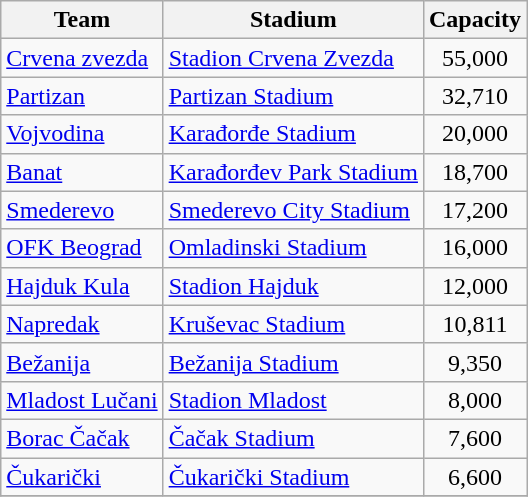<table class="wikitable sortable">
<tr>
<th>Team</th>
<th>Stadium</th>
<th>Capacity</th>
</tr>
<tr>
<td><a href='#'>Crvena zvezda</a></td>
<td><a href='#'>Stadion Crvena Zvezda</a></td>
<td align="center">55,000</td>
</tr>
<tr>
<td><a href='#'>Partizan</a></td>
<td><a href='#'>Partizan Stadium</a></td>
<td align="center">32,710</td>
</tr>
<tr>
<td><a href='#'>Vojvodina</a></td>
<td><a href='#'>Karađorđe Stadium</a></td>
<td align="center">20,000</td>
</tr>
<tr>
<td><a href='#'>Banat</a></td>
<td><a href='#'>Karađorđev Park Stadium</a></td>
<td align="center">18,700</td>
</tr>
<tr>
<td><a href='#'>Smederevo</a></td>
<td><a href='#'>Smederevo City Stadium</a></td>
<td align="center">17,200</td>
</tr>
<tr>
<td><a href='#'>OFK Beograd</a></td>
<td><a href='#'>Omladinski Stadium</a></td>
<td align="center">16,000</td>
</tr>
<tr>
<td><a href='#'>Hajduk Kula</a></td>
<td><a href='#'>Stadion Hajduk</a></td>
<td align="center">12,000</td>
</tr>
<tr>
<td><a href='#'>Napredak</a></td>
<td><a href='#'>Kruševac Stadium</a></td>
<td align="center">10,811</td>
</tr>
<tr>
<td><a href='#'>Bežanija</a></td>
<td><a href='#'>Bežanija Stadium</a></td>
<td align="center">9,350</td>
</tr>
<tr>
<td><a href='#'>Mladost Lučani</a></td>
<td><a href='#'>Stadion Mladost</a></td>
<td align="center">8,000</td>
</tr>
<tr>
<td><a href='#'>Borac Čačak</a></td>
<td><a href='#'>Čačak Stadium</a></td>
<td align="center">7,600</td>
</tr>
<tr>
<td><a href='#'>Čukarički</a></td>
<td><a href='#'>Čukarički Stadium</a></td>
<td align="center">6,600</td>
</tr>
<tr>
</tr>
</table>
